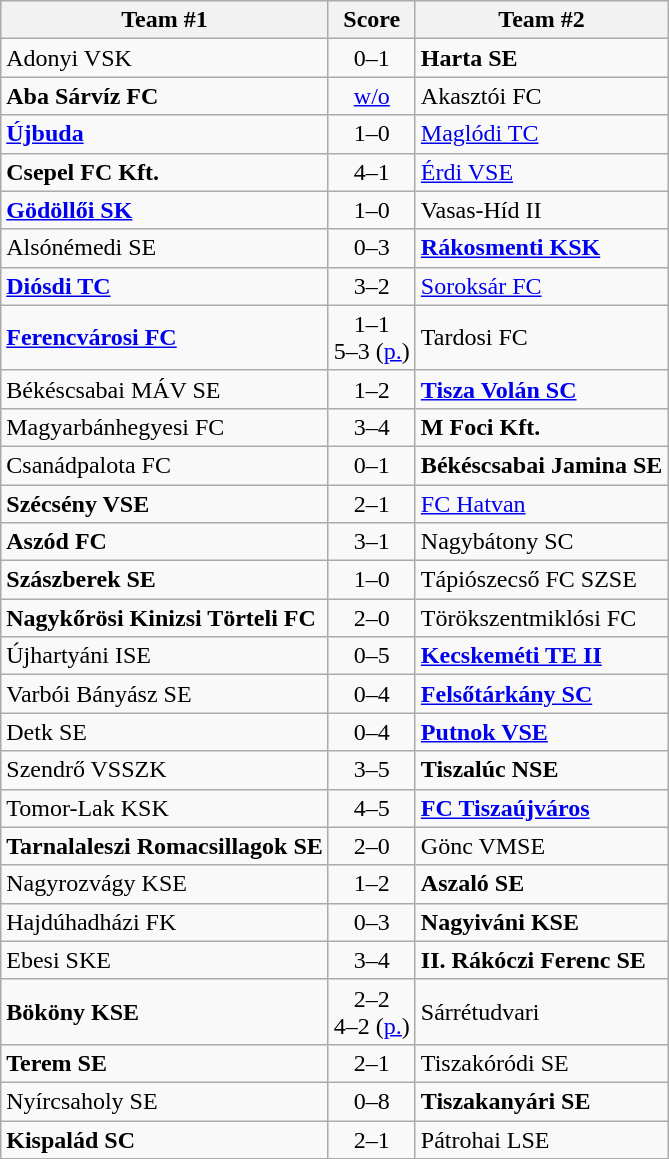<table class="wikitable">
<tr>
<th>Team #1</th>
<th>Score</th>
<th>Team #2</th>
</tr>
<tr>
<td>Adonyi VSK</td>
<td align="center">0–1</td>
<td><strong>Harta SE</strong></td>
</tr>
<tr>
<td><strong>Aba Sárvíz FC</strong></td>
<td align="center"><a href='#'>w/o</a></td>
<td>Akasztói FC</td>
</tr>
<tr>
<td><strong><a href='#'>Újbuda</a></strong></td>
<td align="center">1–0</td>
<td><a href='#'>Maglódi TC</a></td>
</tr>
<tr>
<td><strong>Csepel FC Kft.</strong></td>
<td align="center">4–1</td>
<td><a href='#'>Érdi VSE</a></td>
</tr>
<tr>
<td><strong><a href='#'>Gödöllői SK</a></strong></td>
<td align="center">1–0</td>
<td>Vasas-Híd II</td>
</tr>
<tr>
<td>Alsónémedi SE</td>
<td align="center">0–3</td>
<td><strong><a href='#'>Rákosmenti KSK</a></strong></td>
</tr>
<tr>
<td><strong><a href='#'>Diósdi TC</a></strong></td>
<td align="center">3–2</td>
<td><a href='#'>Soroksár FC</a></td>
</tr>
<tr>
<td><strong><a href='#'>Ferencvárosi FC</a></strong></td>
<td align="center">1–1<br>5–3 (<a href='#'>p.</a>)</td>
<td>Tardosi FC</td>
</tr>
<tr>
<td>Békéscsabai MÁV SE</td>
<td align="center">1–2</td>
<td><strong><a href='#'>Tisza Volán SC</a></strong></td>
</tr>
<tr>
<td>Magyarbánhegyesi FC</td>
<td align="center">3–4</td>
<td><strong>M Foci Kft.</strong></td>
</tr>
<tr>
<td>Csanádpalota FC</td>
<td align="center">0–1</td>
<td><strong>Békéscsabai Jamina SE</strong></td>
</tr>
<tr>
<td><strong>Szécsény VSE</strong></td>
<td align="center">2–1</td>
<td><a href='#'>FC Hatvan</a></td>
</tr>
<tr>
<td><strong>Aszód FC</strong></td>
<td align="center">3–1</td>
<td>Nagybátony SC</td>
</tr>
<tr>
<td><strong>Szászberek SE</strong></td>
<td align="center">1–0</td>
<td>Tápiószecső FC SZSE</td>
</tr>
<tr>
<td><strong>Nagykőrösi Kinizsi Törteli FC</strong></td>
<td align="center">2–0</td>
<td>Törökszentmiklósi FC</td>
</tr>
<tr>
<td>Újhartyáni ISE</td>
<td align="center">0–5</td>
<td><strong><a href='#'>Kecskeméti TE II</a></strong></td>
</tr>
<tr>
<td>Varbói Bányász SE</td>
<td align="center">0–4</td>
<td><strong><a href='#'>Felsőtárkány SC</a></strong></td>
</tr>
<tr>
<td>Detk SE</td>
<td align="center">0–4</td>
<td><strong><a href='#'>Putnok VSE</a></strong></td>
</tr>
<tr>
<td>Szendrő VSSZK</td>
<td align="center">3–5</td>
<td><strong>Tiszalúc NSE</strong></td>
</tr>
<tr>
<td>Tomor-Lak KSK</td>
<td align="center">4–5</td>
<td><strong><a href='#'>FC Tiszaújváros</a></strong></td>
</tr>
<tr>
<td><strong>Tarnalaleszi Romacsillagok SE</strong></td>
<td align="center">2–0</td>
<td>Gönc VMSE</td>
</tr>
<tr>
<td>Nagyrozvágy KSE</td>
<td align="center">1–2</td>
<td><strong>Aszaló SE</strong></td>
</tr>
<tr>
<td>Hajdúhadházi FK</td>
<td align="center">0–3</td>
<td><strong>Nagyiváni KSE</strong></td>
</tr>
<tr>
<td>Ebesi SKE</td>
<td align="center">3–4</td>
<td><strong>II. Rákóczi Ferenc SE</strong></td>
</tr>
<tr>
<td><strong>Bököny KSE</strong></td>
<td align="center">2–2<br>4–2 (<a href='#'>p.</a>)</td>
<td>Sárrétudvari</td>
</tr>
<tr>
<td><strong>Terem SE</strong></td>
<td align="center">2–1</td>
<td>Tiszakóródi SE</td>
</tr>
<tr>
<td>Nyírcsaholy SE</td>
<td align="center">0–8</td>
<td><strong>Tiszakanyári SE</strong></td>
</tr>
<tr>
<td><strong>Kispalád SC</strong></td>
<td align="center">2–1</td>
<td>Pátrohai LSE</td>
</tr>
</table>
